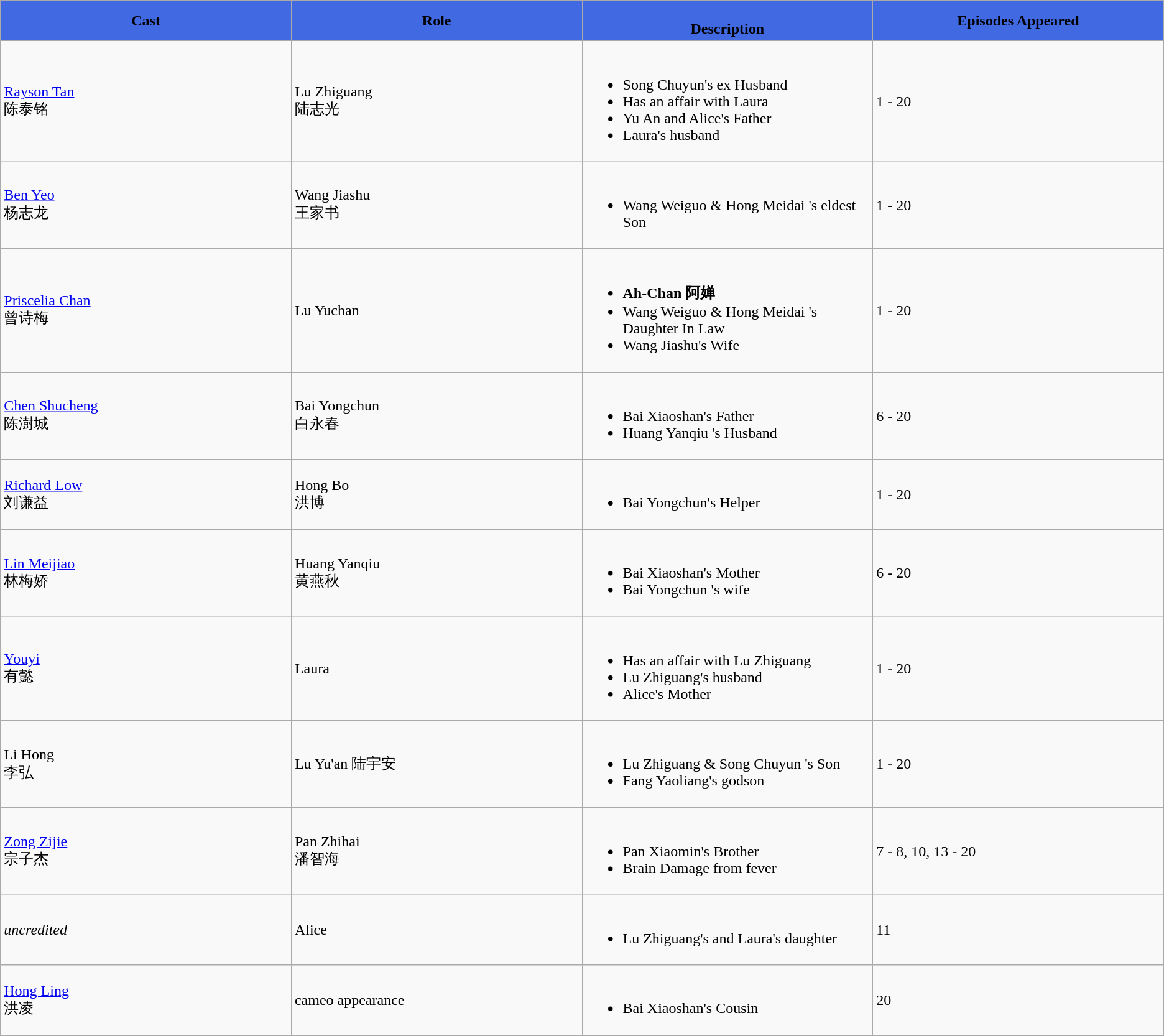<table class="wikitable">
<tr>
<th style="background:RoyalBlue; width:17%">Cast</th>
<th style="background:RoyalBlue; width:17%">Role</th>
<th style="background:RoyalBlue; width:17%"><br>Description</th>
<th style="background:RoyalBlue; width:17%">Episodes Appeared</th>
</tr>
<tr>
<td><a href='#'>Rayson Tan</a> <br> 陈泰铭</td>
<td>Lu Zhiguang <br> 陆志光</td>
<td><br><ul><li>Song Chuyun's ex Husband</li><li>Has an affair with Laura</li><li>Yu An and Alice's Father</li><li>Laura's husband</li></ul></td>
<td>1 - 20</td>
</tr>
<tr>
<td><a href='#'>Ben Yeo</a> <br> 杨志龙</td>
<td>Wang Jiashu <br> 王家书</td>
<td><br><ul><li>Wang Weiguo & Hong Meidai 's eldest Son</li></ul></td>
<td>1 - 20</td>
</tr>
<tr>
<td><a href='#'>Priscelia Chan</a> <br> 曾诗梅</td>
<td>Lu Yuchan</td>
<td><br><ul><li><strong>Ah-Chan 阿婵</strong></li><li>Wang Weiguo & Hong Meidai 's Daughter In Law</li><li>Wang Jiashu's Wife</li></ul></td>
<td>1 - 20</td>
</tr>
<tr>
<td><a href='#'>Chen Shucheng</a> <br> 陈澍城</td>
<td>Bai Yongchun  <br> 白永春</td>
<td><br><ul><li>Bai Xiaoshan's Father</li><li>Huang Yanqiu 's Husband</li></ul></td>
<td>6 - 20</td>
</tr>
<tr>
<td><a href='#'>Richard Low</a> <br> 刘谦益</td>
<td>Hong Bo <br> 洪博</td>
<td><br><ul><li>Bai Yongchun's Helper</li></ul></td>
<td>1 - 20</td>
</tr>
<tr>
<td><a href='#'>Lin Meijiao</a> <br> 林梅娇</td>
<td>Huang Yanqiu <br> 黄燕秋</td>
<td><br><ul><li>Bai Xiaoshan's Mother</li><li>Bai Yongchun 's wife</li></ul></td>
<td>6 - 20</td>
</tr>
<tr>
<td><a href='#'>Youyi</a> <br> 有懿</td>
<td>Laura</td>
<td><br><ul><li>Has an affair with Lu Zhiguang</li><li>Lu Zhiguang's husband</li><li>Alice's Mother</li></ul></td>
<td>1 - 20</td>
</tr>
<tr>
<td>Li Hong <br> 李弘</td>
<td>Lu Yu'an 陆宇安</td>
<td><br><ul><li>Lu Zhiguang & Song Chuyun 's Son</li><li>Fang Yaoliang's godson</li></ul></td>
<td>1 - 20</td>
</tr>
<tr>
<td><a href='#'>Zong Zijie</a> <br> 宗子杰</td>
<td>Pan Zhihai <br> 潘智海</td>
<td><br><ul><li>Pan Xiaomin's Brother</li><li>Brain Damage from fever</li></ul></td>
<td>7 - 8, 10, 13 - 20</td>
</tr>
<tr>
<td><em>uncredited</em></td>
<td>Alice</td>
<td><br><ul><li>Lu Zhiguang's and Laura's daughter</li></ul></td>
<td>11</td>
</tr>
<tr>
<td><a href='#'>Hong Ling</a> <br> 洪凌</td>
<td>cameo appearance</td>
<td><br><ul><li>Bai Xiaoshan's Cousin</li></ul></td>
<td>20</td>
</tr>
</table>
